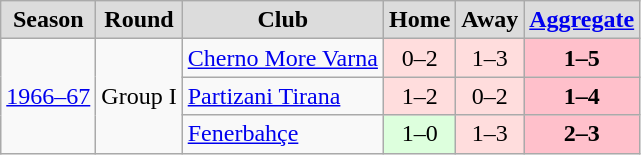<table class="wikitable" style="text-align: center;">
<tr>
<th style="background:#DCDCDC">Season</th>
<th style="background:#DCDCDC">Round</th>
<th style="background:#DCDCDC">Club</th>
<th style="background:#DCDCDC">Home</th>
<th style="background:#DCDCDC">Away</th>
<th style="background:#DCDCDC"><a href='#'>Aggregate</a></th>
</tr>
<tr>
<td rowspan=3 align=left><a href='#'>1966–67</a></td>
<td rowspan=3 align=left>Group I</td>
<td align=left> <a href='#'>Cherno More Varna</a></td>
<td bgcolor="#ffdddd" style="text-align:center;">0–2</td>
<td bgcolor="#ffdddd" style="text-align:center;">1–3</td>
<td bgcolor=pink style="text-align:center;"><strong>1–5</strong></td>
</tr>
<tr>
<td align=left> <a href='#'>Partizani Tirana</a></td>
<td bgcolor="#ffdddd" style="text-align:center;">1–2</td>
<td bgcolor="#ffdddd" style="text-align:center;">0–2</td>
<td bgcolor=pink style="text-align:center;"><strong>1–4</strong></td>
</tr>
<tr>
<td align=left> <a href='#'>Fenerbahçe</a></td>
<td bgcolor="#ddffdd" style="text-align:center;">1–0</td>
<td bgcolor="#ffdddd" style="text-align:center;">1–3</td>
<td bgcolor=pink style="text-align:center;"><strong>2–3</strong></td>
</tr>
</table>
